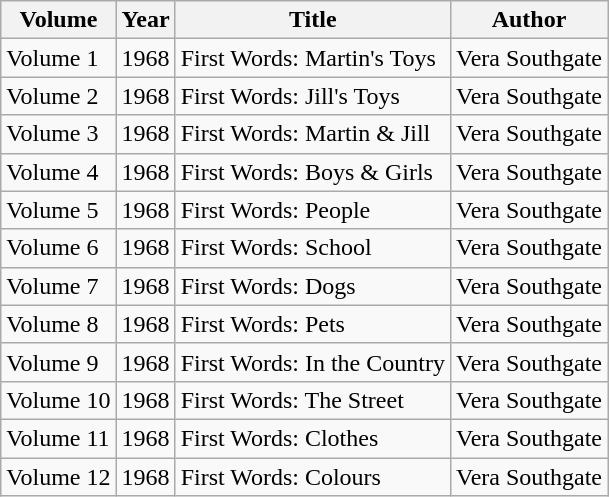<table class="wikitable">
<tr>
<th>Volume</th>
<th>Year</th>
<th>Title</th>
<th>Author</th>
</tr>
<tr>
<td>Volume 1</td>
<td>1968</td>
<td>First Words: Martin's Toys</td>
<td>Vera Southgate</td>
</tr>
<tr>
<td>Volume 2</td>
<td>1968</td>
<td>First Words: Jill's Toys</td>
<td>Vera Southgate</td>
</tr>
<tr>
<td>Volume 3</td>
<td>1968</td>
<td>First Words: Martin & Jill</td>
<td>Vera Southgate</td>
</tr>
<tr>
<td>Volume 4</td>
<td>1968</td>
<td>First Words: Boys & Girls</td>
<td>Vera Southgate</td>
</tr>
<tr>
<td>Volume 5</td>
<td>1968</td>
<td>First Words: People</td>
<td>Vera Southgate</td>
</tr>
<tr>
<td>Volume 6</td>
<td>1968</td>
<td>First Words: School</td>
<td>Vera Southgate</td>
</tr>
<tr>
<td>Volume 7</td>
<td>1968</td>
<td>First Words: Dogs</td>
<td>Vera Southgate</td>
</tr>
<tr>
<td>Volume 8</td>
<td>1968</td>
<td>First Words: Pets</td>
<td>Vera Southgate</td>
</tr>
<tr>
<td>Volume 9</td>
<td>1968</td>
<td>First Words: In the Country</td>
<td>Vera Southgate</td>
</tr>
<tr>
<td>Volume 10</td>
<td>1968</td>
<td>First Words: The Street</td>
<td>Vera Southgate</td>
</tr>
<tr>
<td>Volume 11</td>
<td>1968</td>
<td>First Words: Clothes</td>
<td>Vera Southgate</td>
</tr>
<tr>
<td>Volume 12</td>
<td>1968</td>
<td>First Words: Colours</td>
<td>Vera Southgate</td>
</tr>
</table>
